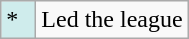<table class="wikitable">
<tr>
<td style="background:#CFECEC; width:1em">*</td>
<td>Led the league</td>
</tr>
</table>
